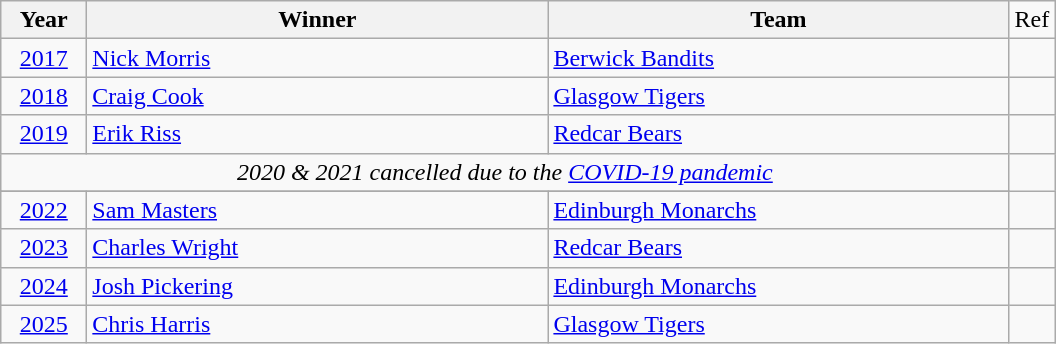<table class="wikitable" style="text-align:left">
<tr>
<th width=50px>Year</th>
<th width=300px >Winner</th>
<th width=300px >Team</th>
<td width=20px>Ref</td>
</tr>
<tr>
<td align=center><a href='#'>2017</a></td>
<td> <a href='#'>Nick Morris</a></td>
<td><a href='#'>Berwick Bandits</a></td>
<td></td>
</tr>
<tr>
<td align=center><a href='#'>2018</a></td>
<td> <a href='#'>Craig Cook</a></td>
<td><a href='#'>Glasgow Tigers</a></td>
<td></td>
</tr>
<tr>
<td align=center><a href='#'>2019</a></td>
<td> <a href='#'>Erik Riss</a></td>
<td><a href='#'>Redcar Bears</a></td>
<td></td>
</tr>
<tr>
<td align=center colspan=3><em>2020 & 2021 cancelled due to the <a href='#'>COVID-19 pandemic</a></em></td>
</tr>
<tr>
</tr>
<tr>
<td align=center><a href='#'>2022</a></td>
<td> <a href='#'>Sam Masters</a></td>
<td><a href='#'>Edinburgh Monarchs</a></td>
<td></td>
</tr>
<tr>
<td align=center><a href='#'>2023</a></td>
<td> <a href='#'>Charles Wright</a></td>
<td><a href='#'>Redcar Bears</a></td>
<td></td>
</tr>
<tr>
<td align=center><a href='#'>2024</a></td>
<td> <a href='#'>Josh Pickering</a></td>
<td><a href='#'>Edinburgh Monarchs</a></td>
<td></td>
</tr>
<tr align=left>
<td align=center><a href='#'>2025</a></td>
<td> <a href='#'>Chris Harris</a></td>
<td><a href='#'>Glasgow Tigers</a></td>
<td></td>
</tr>
</table>
